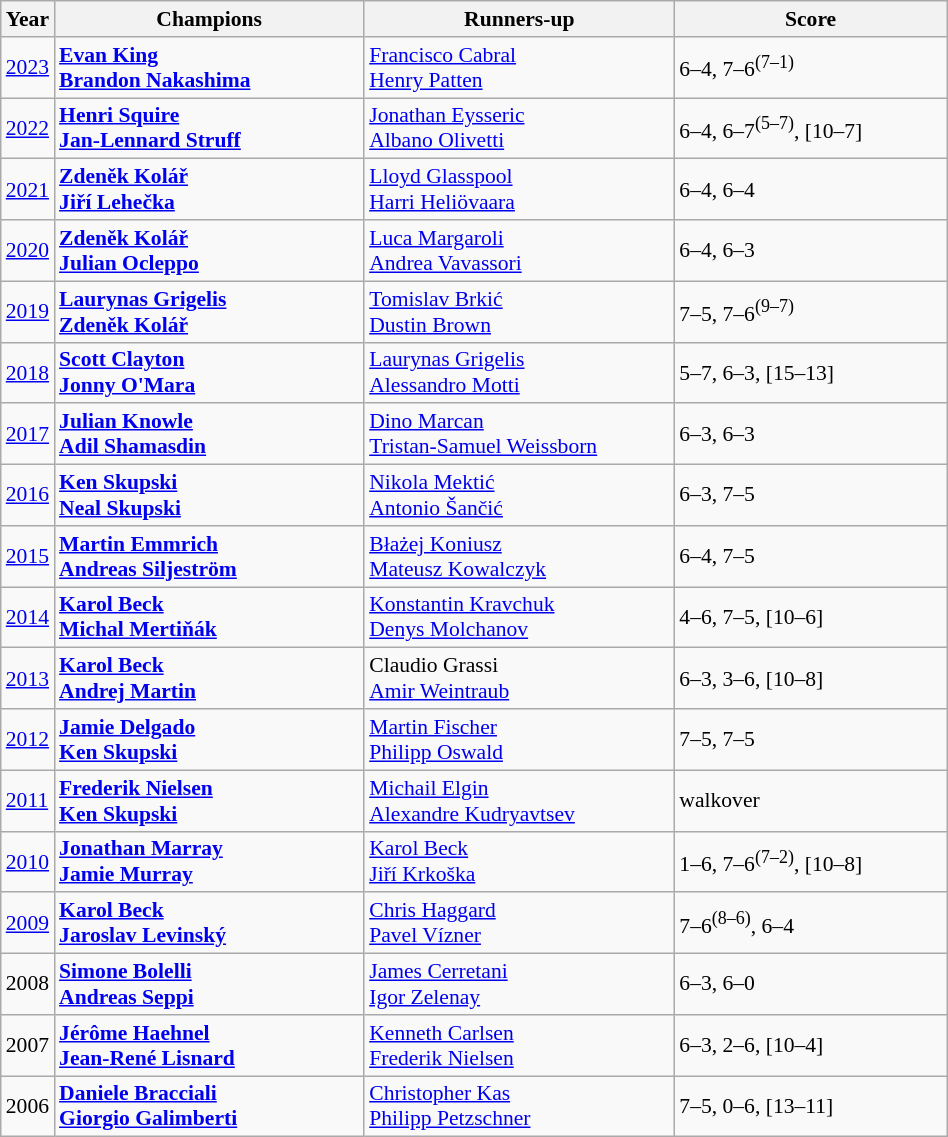<table class="wikitable" style="font-size:90%">
<tr>
<th>Year</th>
<th width="200">Champions</th>
<th width="200">Runners-up</th>
<th width="175">Score</th>
</tr>
<tr>
<td><a href='#'>2023</a></td>
<td> <strong><a href='#'>Evan King</a></strong><br>  <strong><a href='#'>Brandon Nakashima</a></strong></td>
<td> <a href='#'>Francisco Cabral</a><br> <a href='#'>Henry Patten</a></td>
<td>6–4, 7–6<sup>(7–1)</sup></td>
</tr>
<tr>
<td><a href='#'>2022</a></td>
<td> <strong><a href='#'>Henri Squire</a></strong><br>  <strong><a href='#'>Jan-Lennard Struff</a></strong></td>
<td> <a href='#'>Jonathan Eysseric</a><br> <a href='#'>Albano Olivetti</a></td>
<td>6–4, 6–7<sup>(5–7)</sup>, [10–7]</td>
</tr>
<tr>
<td><a href='#'>2021</a></td>
<td> <strong><a href='#'>Zdeněk Kolář</a></strong><br>  <strong><a href='#'>Jiří Lehečka</a></strong></td>
<td> <a href='#'>Lloyd Glasspool</a><br> <a href='#'>Harri Heliövaara</a></td>
<td>6–4, 6–4</td>
</tr>
<tr>
<td><a href='#'>2020</a></td>
<td> <strong><a href='#'>Zdeněk Kolář</a></strong><br>  <strong><a href='#'>Julian Ocleppo</a></strong></td>
<td> <a href='#'>Luca Margaroli</a><br> <a href='#'>Andrea Vavassori</a></td>
<td>6–4, 6–3</td>
</tr>
<tr>
<td><a href='#'>2019</a></td>
<td> <strong><a href='#'>Laurynas Grigelis</a></strong><br>  <strong><a href='#'>Zdeněk Kolář</a></strong></td>
<td> <a href='#'>Tomislav Brkić</a><br> <a href='#'>Dustin Brown</a></td>
<td>7–5, 7–6<sup>(9–7)</sup></td>
</tr>
<tr>
<td><a href='#'>2018</a></td>
<td> <strong><a href='#'>Scott Clayton</a></strong><br>  <strong><a href='#'>Jonny O'Mara</a></strong></td>
<td> <a href='#'>Laurynas Grigelis</a><br> <a href='#'>Alessandro Motti</a></td>
<td>5–7, 6–3, [15–13]</td>
</tr>
<tr>
<td><a href='#'>2017</a></td>
<td> <strong><a href='#'>Julian Knowle</a></strong><br>  <strong><a href='#'>Adil Shamasdin</a></strong></td>
<td> <a href='#'>Dino Marcan</a><br> <a href='#'>Tristan-Samuel Weissborn</a></td>
<td>6–3, 6–3</td>
</tr>
<tr>
<td><a href='#'>2016</a></td>
<td> <strong><a href='#'>Ken Skupski</a></strong><br>  <strong><a href='#'>Neal Skupski</a></strong></td>
<td> <a href='#'>Nikola Mektić</a><br> <a href='#'>Antonio Šančić</a></td>
<td>6–3, 7–5</td>
</tr>
<tr>
<td><a href='#'>2015</a></td>
<td> <strong><a href='#'>Martin Emmrich</a></strong><br> <strong><a href='#'>Andreas Siljeström</a></strong></td>
<td> <a href='#'>Błażej Koniusz</a><br> <a href='#'>Mateusz Kowalczyk</a></td>
<td>6–4, 7–5</td>
</tr>
<tr>
<td><a href='#'>2014</a></td>
<td> <strong><a href='#'>Karol Beck</a></strong><br> <strong><a href='#'>Michal Mertiňák</a></strong></td>
<td> <a href='#'>Konstantin Kravchuk</a><br> <a href='#'>Denys Molchanov</a></td>
<td>4–6, 7–5, [10–6]</td>
</tr>
<tr>
<td><a href='#'>2013</a></td>
<td> <strong><a href='#'>Karol Beck</a></strong><br> <strong><a href='#'>Andrej Martin</a></strong></td>
<td> Claudio Grassi<br> <a href='#'>Amir Weintraub</a></td>
<td>6–3, 3–6, [10–8]</td>
</tr>
<tr>
<td><a href='#'>2012</a></td>
<td> <strong><a href='#'>Jamie Delgado</a></strong><br> <strong><a href='#'>Ken Skupski</a></strong></td>
<td> <a href='#'>Martin Fischer</a><br> <a href='#'>Philipp Oswald</a></td>
<td>7–5, 7–5</td>
</tr>
<tr>
<td><a href='#'>2011</a></td>
<td> <strong><a href='#'>Frederik Nielsen</a></strong><br> <strong><a href='#'>Ken Skupski</a></strong></td>
<td> <a href='#'>Michail Elgin</a><br> <a href='#'>Alexandre Kudryavtsev</a></td>
<td>walkover</td>
</tr>
<tr>
<td><a href='#'>2010</a></td>
<td> <strong><a href='#'>Jonathan Marray</a></strong><br> <strong><a href='#'>Jamie Murray</a></strong></td>
<td> <a href='#'>Karol Beck</a><br> <a href='#'>Jiří Krkoška</a></td>
<td>1–6, 7–6<sup>(7–2)</sup>, [10–8]</td>
</tr>
<tr>
<td><a href='#'>2009</a></td>
<td> <strong><a href='#'>Karol Beck</a></strong><br> <strong><a href='#'>Jaroslav Levinský</a></strong></td>
<td> <a href='#'>Chris Haggard</a><br> <a href='#'>Pavel Vízner</a></td>
<td>7–6<sup>(8–6)</sup>, 6–4</td>
</tr>
<tr>
<td>2008</td>
<td> <strong><a href='#'>Simone Bolelli</a></strong> <br>  <strong><a href='#'>Andreas Seppi</a></strong></td>
<td> <a href='#'>James Cerretani</a> <br>  <a href='#'>Igor Zelenay</a></td>
<td>6–3, 6–0</td>
</tr>
<tr>
<td>2007</td>
<td> <strong><a href='#'>Jérôme Haehnel</a></strong> <br>  <strong><a href='#'>Jean-René Lisnard</a></strong></td>
<td> <a href='#'>Kenneth Carlsen</a> <br>  <a href='#'>Frederik Nielsen</a></td>
<td>6–3, 2–6, [10–4]</td>
</tr>
<tr>
<td>2006</td>
<td> <strong><a href='#'>Daniele Bracciali</a></strong> <br>  <strong><a href='#'>Giorgio Galimberti</a></strong></td>
<td> <a href='#'>Christopher Kas</a> <br>  <a href='#'>Philipp Petzschner</a></td>
<td>7–5, 0–6, [13–11]</td>
</tr>
</table>
